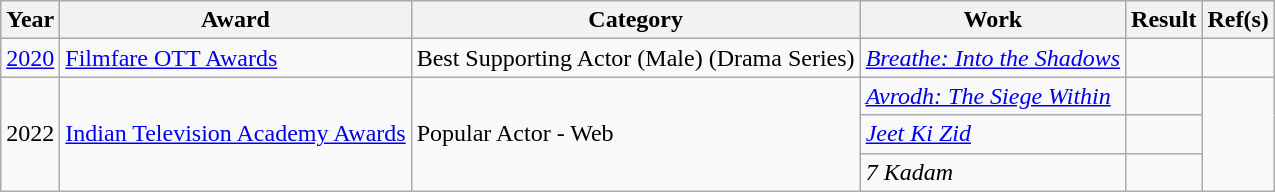<table class="wikitable sortable">
<tr>
<th>Year</th>
<th>Award</th>
<th>Category</th>
<th>Work</th>
<th>Result</th>
<th>Ref(s)</th>
</tr>
<tr>
<td><a href='#'>2020</a></td>
<td><a href='#'>Filmfare OTT Awards</a></td>
<td>Best Supporting Actor (Male) (Drama Series)</td>
<td><em><a href='#'>Breathe: Into the Shadows</a></em></td>
<td></td>
<td rowspan="1"></td>
</tr>
<tr>
<td rowspan="3">2022</td>
<td rowspan="3"><a href='#'>Indian Television Academy Awards</a></td>
<td rowspan="3">Popular Actor - Web</td>
<td><em><a href='#'>Avrodh: The Siege Within</a></em></td>
<td></td>
<td rowspan="3"></td>
</tr>
<tr>
<td><em><a href='#'>Jeet Ki Zid</a></em></td>
<td></td>
</tr>
<tr>
<td><em>7 Kadam</em></td>
<td></td>
</tr>
</table>
